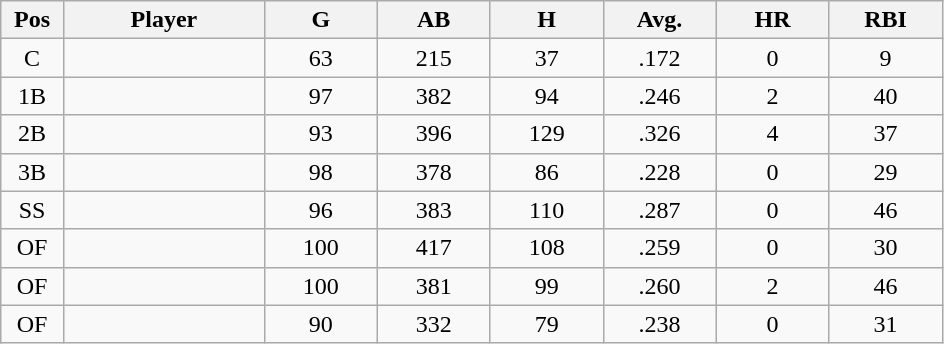<table class="wikitable sortable">
<tr>
<th bgcolor="#DDDDFF" width="5%">Pos</th>
<th bgcolor="#DDDDFF" width="16%">Player</th>
<th bgcolor="#DDDDFF" width="9%">G</th>
<th bgcolor="#DDDDFF" width="9%">AB</th>
<th bgcolor="#DDDDFF" width="9%">H</th>
<th bgcolor="#DDDDFF" width="9%">Avg.</th>
<th bgcolor="#DDDDFF" width="9%">HR</th>
<th bgcolor="#DDDDFF" width="9%">RBI</th>
</tr>
<tr align="center">
<td>C</td>
<td></td>
<td>63</td>
<td>215</td>
<td>37</td>
<td>.172</td>
<td>0</td>
<td>9</td>
</tr>
<tr align="center">
<td>1B</td>
<td></td>
<td>97</td>
<td>382</td>
<td>94</td>
<td>.246</td>
<td>2</td>
<td>40</td>
</tr>
<tr align="center">
<td>2B</td>
<td></td>
<td>93</td>
<td>396</td>
<td>129</td>
<td>.326</td>
<td>4</td>
<td>37</td>
</tr>
<tr align="center">
<td>3B</td>
<td></td>
<td>98</td>
<td>378</td>
<td>86</td>
<td>.228</td>
<td>0</td>
<td>29</td>
</tr>
<tr align="center">
<td>SS</td>
<td></td>
<td>96</td>
<td>383</td>
<td>110</td>
<td>.287</td>
<td>0</td>
<td>46</td>
</tr>
<tr align="center">
<td>OF</td>
<td></td>
<td>100</td>
<td>417</td>
<td>108</td>
<td>.259</td>
<td>0</td>
<td>30</td>
</tr>
<tr align="center">
<td>OF</td>
<td></td>
<td>100</td>
<td>381</td>
<td>99</td>
<td>.260</td>
<td>2</td>
<td>46</td>
</tr>
<tr align="center">
<td>OF</td>
<td></td>
<td>90</td>
<td>332</td>
<td>79</td>
<td>.238</td>
<td>0</td>
<td>31</td>
</tr>
</table>
